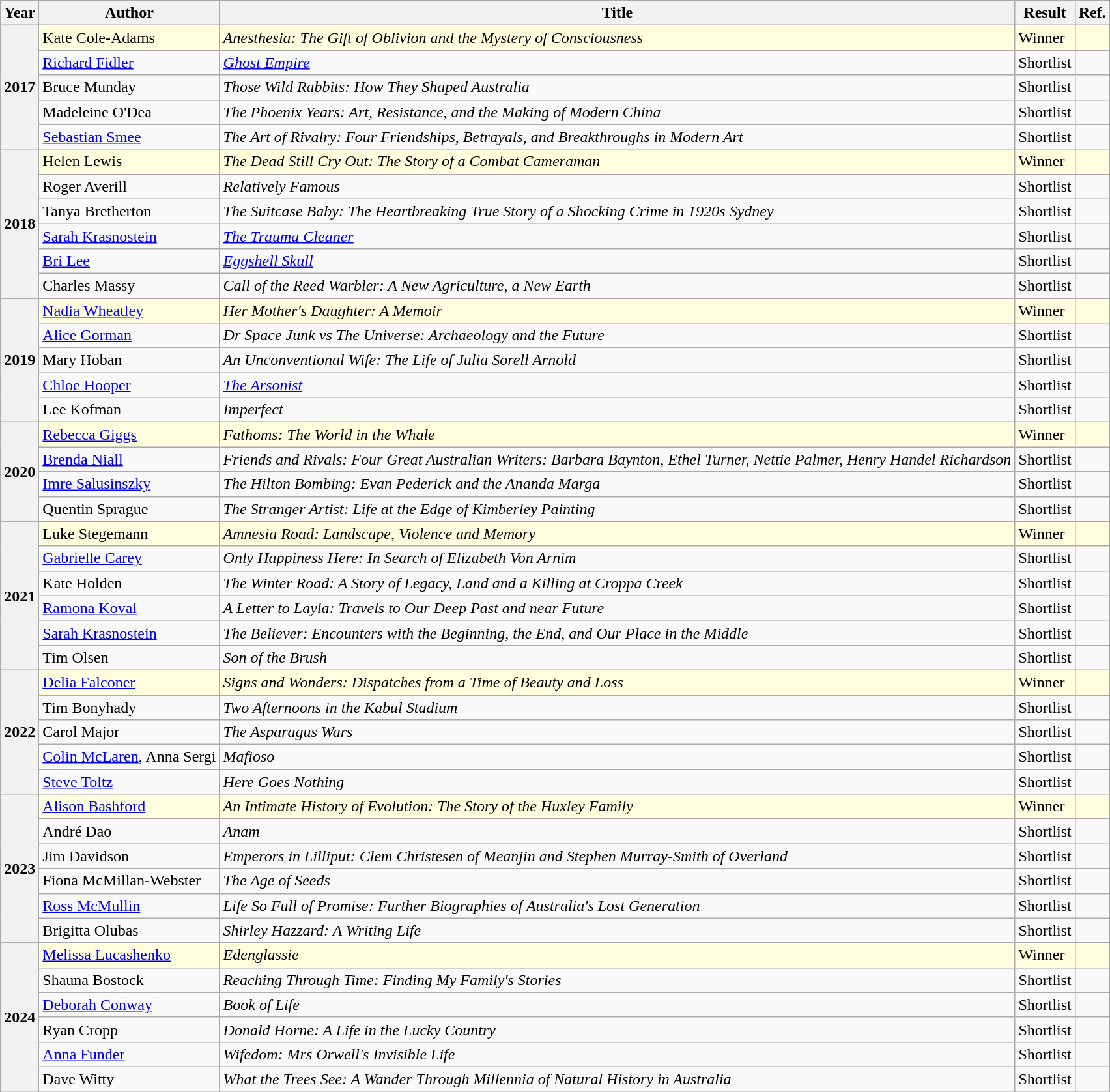<table class="wikitable sortable">
<tr>
<th>Year</th>
<th>Author</th>
<th>Title</th>
<th>Result</th>
<th>Ref.</th>
</tr>
<tr style="background:lightyellow">
<th rowspan="5">2017</th>
<td>Kate Cole-Adams</td>
<td><em>Anesthesia: The Gift of Oblivion and the Mystery of Consciousness</em></td>
<td>Winner</td>
<td></td>
</tr>
<tr>
<td><a href='#'>Richard Fidler</a></td>
<td><em><a href='#'>Ghost Empire</a></em></td>
<td>Shortlist</td>
<td></td>
</tr>
<tr>
<td>Bruce Munday</td>
<td><em>Those Wild Rabbits: How They Shaped Australia</em></td>
<td>Shortlist</td>
<td></td>
</tr>
<tr>
<td>Madeleine O'Dea</td>
<td><em>The Phoenix Years: Art, Resistance, and the Making of Modern China</em></td>
<td>Shortlist</td>
<td></td>
</tr>
<tr>
<td><a href='#'>Sebastian Smee</a></td>
<td><em>The Art of Rivalry: Four Friendships, Betrayals, and Breakthroughs in Modern Art</em></td>
<td>Shortlist</td>
<td></td>
</tr>
<tr style="background:lightyellow">
<th rowspan="6">2018</th>
<td>Helen Lewis</td>
<td><em>The Dead Still Cry Out: The Story of a Combat Cameraman</em></td>
<td>Winner</td>
<td></td>
</tr>
<tr>
<td>Roger Averill</td>
<td><em>Relatively Famous</em></td>
<td>Shortlist</td>
<td></td>
</tr>
<tr>
<td>Tanya Bretherton</td>
<td><em>The Suitcase Baby: The Heartbreaking True Story of a Shocking Crime in 1920s Sydney</em></td>
<td>Shortlist</td>
<td></td>
</tr>
<tr>
<td><a href='#'>Sarah Krasnostein</a></td>
<td><em><a href='#'>The Trauma Cleaner</a></em></td>
<td>Shortlist</td>
<td></td>
</tr>
<tr>
<td><a href='#'>Bri Lee</a></td>
<td><em><a href='#'>Eggshell Skull</a></em></td>
<td>Shortlist</td>
<td></td>
</tr>
<tr>
<td>Charles Massy</td>
<td><em>Call of the Reed Warbler: A New Agriculture, a New Earth</em></td>
<td>Shortlist</td>
<td></td>
</tr>
<tr style="background:lightyellow">
<th rowspan="5">2019</th>
<td><a href='#'>Nadia Wheatley</a></td>
<td><em>Her Mother's Daughter: A Memoir</em></td>
<td>Winner</td>
<td></td>
</tr>
<tr>
<td><a href='#'>Alice Gorman</a></td>
<td><em>Dr Space Junk vs The Universe: Archaeology and the Future</em></td>
<td>Shortlist</td>
<td></td>
</tr>
<tr>
<td>Mary Hoban</td>
<td><em>An Unconventional Wife: The Life of Julia Sorell Arnold</em></td>
<td>Shortlist</td>
<td></td>
</tr>
<tr>
<td><a href='#'>Chloe Hooper</a></td>
<td><em><a href='#'>The Arsonist</a></em></td>
<td>Shortlist</td>
<td></td>
</tr>
<tr>
<td>Lee Kofman</td>
<td><em>Imperfect</em></td>
<td>Shortlist</td>
<td></td>
</tr>
<tr style="background:lightyellow">
<th rowspan="4">2020</th>
<td><a href='#'>Rebecca Giggs</a></td>
<td><em>Fathoms: The World in the Whale</em></td>
<td>Winner</td>
<td></td>
</tr>
<tr>
<td><a href='#'>Brenda Niall</a></td>
<td><em>Friends and Rivals: Four Great Australian Writers: Barbara Baynton, Ethel Turner, Nettie Palmer, Henry Handel Richardson</em></td>
<td>Shortlist</td>
<td></td>
</tr>
<tr>
<td><a href='#'>Imre Salusinszky</a></td>
<td><em>The Hilton Bombing: Evan Pederick and the Ananda Marga</em></td>
<td>Shortlist</td>
<td></td>
</tr>
<tr>
<td>Quentin Sprague</td>
<td><em>The Stranger Artist: Life at the Edge of Kimberley Painting</em></td>
<td>Shortlist</td>
<td></td>
</tr>
<tr style="background:lightyellow">
<th rowspan="6">2021</th>
<td>Luke Stegemann</td>
<td><em>Amnesia Road: Landscape, Violence and Memory</em></td>
<td>Winner</td>
<td></td>
</tr>
<tr>
<td><a href='#'>Gabrielle Carey</a></td>
<td><em>Only Happiness Here: In Search of Elizabeth Von Arnim</em></td>
<td>Shortlist</td>
<td></td>
</tr>
<tr>
<td>Kate Holden</td>
<td><em>The Winter Road: A Story of Legacy, Land and a Killing at Croppa Creek</em></td>
<td>Shortlist</td>
<td></td>
</tr>
<tr>
<td><a href='#'>Ramona Koval</a></td>
<td><em>A Letter to Layla: Travels to Our Deep Past and near Future</em></td>
<td>Shortlist</td>
<td></td>
</tr>
<tr>
<td><a href='#'>Sarah Krasnostein</a></td>
<td><em>The Believer: Encounters with the Beginning, the End, and Our Place in the Middle</em></td>
<td>Shortlist</td>
<td></td>
</tr>
<tr>
<td>Tim Olsen</td>
<td><em>Son of the Brush</em></td>
<td>Shortlist</td>
<td></td>
</tr>
<tr style="background:lightyellow">
<th rowspan="5">2022</th>
<td><a href='#'>Delia Falconer</a></td>
<td><em>Signs and Wonders: Dispatches from a Time of Beauty and Loss</em></td>
<td>Winner</td>
<td></td>
</tr>
<tr>
<td>Tim Bonyhady</td>
<td><em>Two Afternoons in the Kabul Stadium</em></td>
<td>Shortlist</td>
<td></td>
</tr>
<tr>
<td>Carol Major</td>
<td><em>The Asparagus Wars</em></td>
<td>Shortlist</td>
<td></td>
</tr>
<tr>
<td><a href='#'>Colin McLaren</a>, Anna Sergi</td>
<td><em>Mafioso</em></td>
<td>Shortlist</td>
<td></td>
</tr>
<tr>
<td><a href='#'>Steve Toltz</a></td>
<td><em>Here Goes Nothing</em></td>
<td>Shortlist</td>
<td></td>
</tr>
<tr style="background:lightyellow">
<th rowspan="6">2023</th>
<td><a href='#'>Alison Bashford</a></td>
<td><em>An Intimate History of Evolution: The Story of the Huxley Family</em></td>
<td>Winner</td>
<td></td>
</tr>
<tr>
<td>André Dao</td>
<td><em>Anam</em></td>
<td>Shortlist</td>
<td></td>
</tr>
<tr>
<td>Jim Davidson</td>
<td><em>Emperors in Lilliput: Clem Christesen of Meanjin and Stephen Murray-Smith of Overland</em></td>
<td>Shortlist</td>
<td></td>
</tr>
<tr>
<td>Fiona McMillan-Webster</td>
<td><em>The Age of Seeds</em></td>
<td>Shortlist</td>
<td></td>
</tr>
<tr>
<td><a href='#'>Ross McMullin</a></td>
<td><em>Life So Full of Promise: Further Biographies of Australia's Lost Generation</em></td>
<td>Shortlist</td>
<td></td>
</tr>
<tr>
<td>Brigitta Olubas</td>
<td><em>Shirley Hazzard: A Writing Life</em></td>
<td>Shortlist</td>
<td></td>
</tr>
<tr style="background:lightyellow">
<th rowspan="6">2024</th>
<td><a href='#'>Melissa Lucashenko</a></td>
<td><em>Edenglassie</em></td>
<td>Winner</td>
<td></td>
</tr>
<tr>
<td>Shauna Bostock</td>
<td><em>Reaching Through Time: Finding My Family's Stories</em></td>
<td>Shortlist</td>
<td></td>
</tr>
<tr>
<td><a href='#'>Deborah Conway</a></td>
<td><em>Book of Life</em></td>
<td>Shortlist</td>
<td></td>
</tr>
<tr>
<td>Ryan Cropp</td>
<td><em>Donald Horne: A Life in the Lucky Country</em></td>
<td>Shortlist</td>
<td></td>
</tr>
<tr>
<td><a href='#'>Anna Funder</a></td>
<td><em>Wifedom: Mrs Orwell's Invisible Life</em></td>
<td>Shortlist</td>
<td></td>
</tr>
<tr>
<td>Dave Witty</td>
<td><em>What the Trees See: A Wander Through Millennia of Natural History in Australia</em></td>
<td>Shortlist</td>
<td></td>
</tr>
</table>
